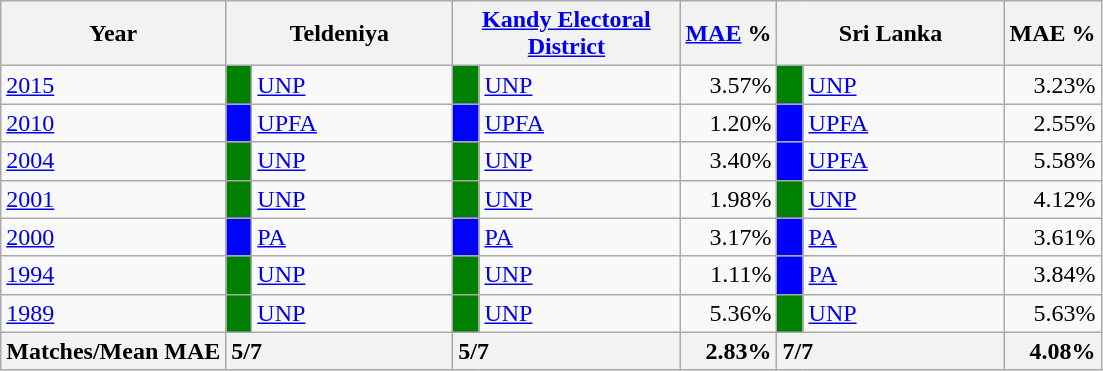<table class="wikitable">
<tr>
<th>Year</th>
<th colspan="2" width="144px">Teldeniya</th>
<th colspan="2" width="144px"><a href='#'>Kandy Electoral District</a></th>
<th><a href='#'>MAE</a> %</th>
<th colspan="2" width="144px">Sri Lanka</th>
<th>MAE %</th>
</tr>
<tr>
<td><a href='#'>2015</a></td>
<td style="background-color:green;" width="10px"></td>
<td style="text-align:left;"><a href='#'>UNP</a></td>
<td style="background-color:green;" width="10px"></td>
<td style="text-align:left;"><a href='#'>UNP</a></td>
<td style="text-align:right;">3.57%</td>
<td style="background-color:green;" width="10px"></td>
<td style="text-align:left;"><a href='#'>UNP</a></td>
<td style="text-align:right;">3.23%</td>
</tr>
<tr>
<td><a href='#'>2010</a></td>
<td style="background-color:blue;" width="10px"></td>
<td style="text-align:left;"><a href='#'>UPFA</a></td>
<td style="background-color:blue;" width="10px"></td>
<td style="text-align:left;"><a href='#'>UPFA</a></td>
<td style="text-align:right;">1.20%</td>
<td style="background-color:blue;" width="10px"></td>
<td style="text-align:left;"><a href='#'>UPFA</a></td>
<td style="text-align:right;">2.55%</td>
</tr>
<tr>
<td><a href='#'>2004</a></td>
<td style="background-color:green;" width="10px"></td>
<td style="text-align:left;"><a href='#'>UNP</a></td>
<td style="background-color:green;" width="10px"></td>
<td style="text-align:left;"><a href='#'>UNP</a></td>
<td style="text-align:right;">3.40%</td>
<td style="background-color:blue;" width="10px"></td>
<td style="text-align:left;"><a href='#'>UPFA</a></td>
<td style="text-align:right;">5.58%</td>
</tr>
<tr>
<td><a href='#'>2001</a></td>
<td style="background-color:green;" width="10px"></td>
<td style="text-align:left;"><a href='#'>UNP</a></td>
<td style="background-color:green;" width="10px"></td>
<td style="text-align:left;"><a href='#'>UNP</a></td>
<td style="text-align:right;">1.98%</td>
<td style="background-color:green;" width="10px"></td>
<td style="text-align:left;"><a href='#'>UNP</a></td>
<td style="text-align:right;">4.12%</td>
</tr>
<tr>
<td><a href='#'>2000</a></td>
<td style="background-color:blue;" width="10px"></td>
<td style="text-align:left;"><a href='#'>PA</a></td>
<td style="background-color:blue;" width="10px"></td>
<td style="text-align:left;"><a href='#'>PA</a></td>
<td style="text-align:right;">3.17%</td>
<td style="background-color:blue;" width="10px"></td>
<td style="text-align:left;"><a href='#'>PA</a></td>
<td style="text-align:right;">3.61%</td>
</tr>
<tr>
<td><a href='#'>1994</a></td>
<td style="background-color:green;" width="10px"></td>
<td style="text-align:left;"><a href='#'>UNP</a></td>
<td style="background-color:green;" width="10px"></td>
<td style="text-align:left;"><a href='#'>UNP</a></td>
<td style="text-align:right;">1.11%</td>
<td style="background-color:blue;" width="10px"></td>
<td style="text-align:left;"><a href='#'>PA</a></td>
<td style="text-align:right;">3.84%</td>
</tr>
<tr>
<td><a href='#'>1989</a></td>
<td style="background-color:green;" width="10px"></td>
<td style="text-align:left;"><a href='#'>UNP</a></td>
<td style="background-color:green;" width="10px"></td>
<td style="text-align:left;"><a href='#'>UNP</a></td>
<td style="text-align:right;">5.36%</td>
<td style="background-color:green;" width="10px"></td>
<td style="text-align:left;"><a href='#'>UNP</a></td>
<td style="text-align:right;">5.63%</td>
</tr>
<tr>
<th>Matches/Mean MAE</th>
<th style="text-align:left;"colspan="2" width="144px">5/7</th>
<th style="text-align:left;"colspan="2" width="144px">5/7</th>
<th style="text-align:right;">2.83%</th>
<th style="text-align:left;"colspan="2" width="144px">7/7</th>
<th style="text-align:right;">4.08%</th>
</tr>
</table>
